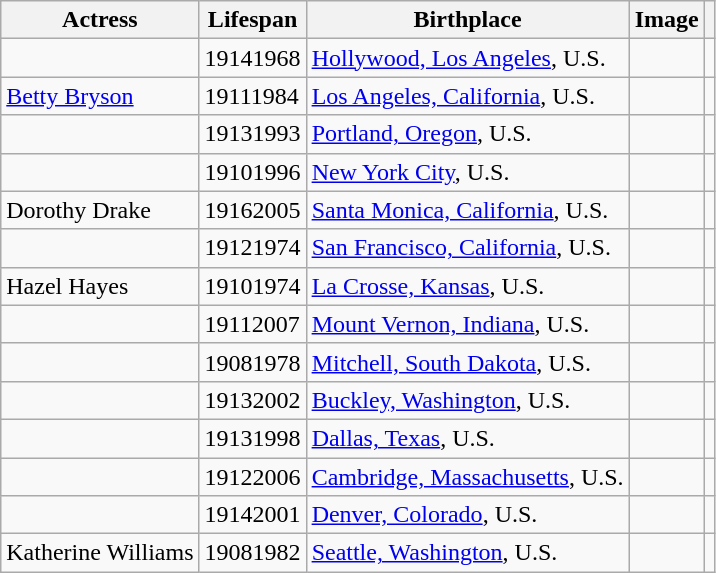<table class="wikitable sortable" style="width:; height:;">
<tr>
<th>Actress</th>
<th>Lifespan</th>
<th>Birthplace</th>
<th class="unsortable">Image</th>
<th class="unsortable"></th>
</tr>
<tr>
<td></td>
<td>19141968</td>
<td><a href='#'>Hollywood, Los Angeles</a>, U.S.</td>
<td></td>
<td align=center></td>
</tr>
<tr>
<td><a href='#'>Betty Bryson</a></td>
<td>19111984</td>
<td><a href='#'>Los Angeles, California</a>, U.S.</td>
<td></td>
<td align=center></td>
</tr>
<tr>
<td></td>
<td>19131993</td>
<td><a href='#'>Portland, Oregon</a>, U.S.</td>
<td></td>
<td align=center></td>
</tr>
<tr>
<td></td>
<td>19101996</td>
<td><a href='#'>New York City</a>, U.S.</td>
<td></td>
<td align=center></td>
</tr>
<tr>
<td>Dorothy Drake</td>
<td>19162005</td>
<td><a href='#'>Santa Monica, California</a>, U.S.</td>
<td></td>
<td align=center></td>
</tr>
<tr>
<td></td>
<td>19121974</td>
<td><a href='#'>San Francisco, California</a>, U.S.</td>
<td></td>
<td align=center></td>
</tr>
<tr>
<td>Hazel Hayes</td>
<td>19101974</td>
<td><a href='#'>La Crosse, Kansas</a>, U.S.</td>
<td></td>
<td align=center></td>
</tr>
<tr>
<td></td>
<td>19112007</td>
<td><a href='#'>Mount Vernon, Indiana</a>, U.S.</td>
<td></td>
<td align=center></td>
</tr>
<tr>
<td></td>
<td>19081978</td>
<td><a href='#'>Mitchell, South Dakota</a>, U.S.</td>
<td></td>
<td align=center></td>
</tr>
<tr>
<td></td>
<td>19132002</td>
<td><a href='#'>Buckley, Washington</a>, U.S.</td>
<td></td>
<td align=center></td>
</tr>
<tr>
<td></td>
<td>19131998</td>
<td><a href='#'>Dallas, Texas</a>, U.S.</td>
<td></td>
<td align=center></td>
</tr>
<tr>
<td></td>
<td>19122006</td>
<td><a href='#'>Cambridge, Massachusetts</a>, U.S.</td>
<td></td>
<td align=center></td>
</tr>
<tr>
<td></td>
<td>19142001</td>
<td><a href='#'>Denver, Colorado</a>, U.S.</td>
<td></td>
<td align=center></td>
</tr>
<tr>
<td>Katherine Williams</td>
<td>19081982</td>
<td><a href='#'>Seattle, Washington</a>, U.S.</td>
<td></td>
<td align=center></td>
</tr>
</table>
